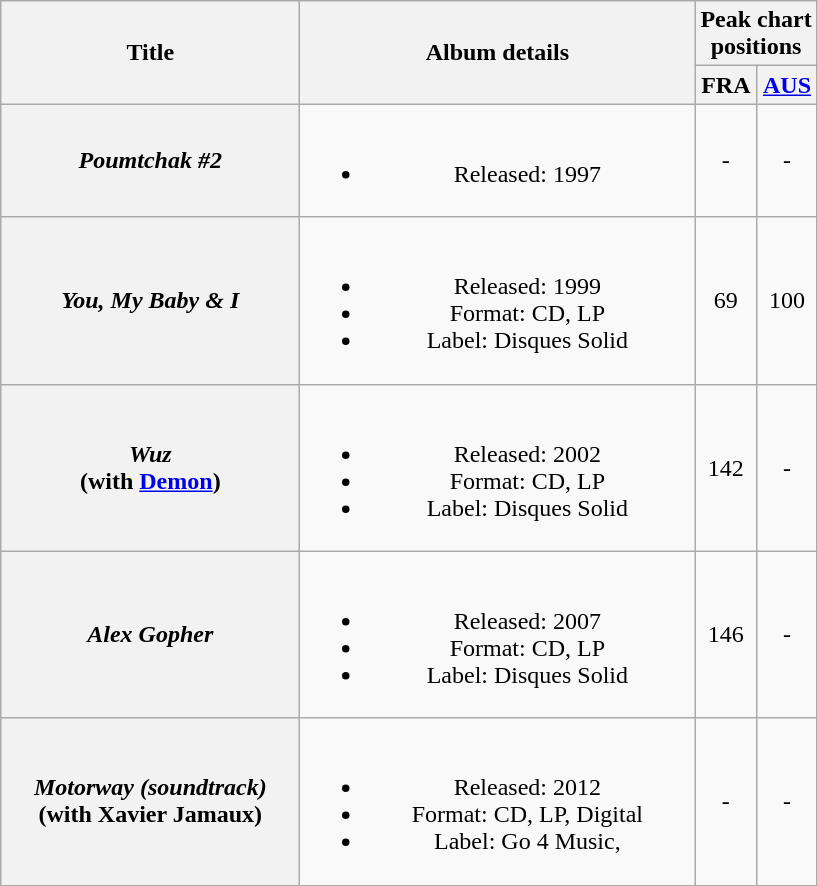<table class="wikitable plainrowheaders" style="text-align:center;" border="1">
<tr>
<th scope="col" rowspan="2" style="width:12em;">Title</th>
<th scope="col" rowspan="2" style="width:16em;">Album details</th>
<th scope="col" colspan="2">Peak chart<br>positions</th>
</tr>
<tr>
<th scope="col" style="text-align:center;">FRA</th>
<th scope="col" style="text-align:center;"><a href='#'>AUS</a><br></th>
</tr>
<tr>
<th scope="row"><em>Poumtchak #2</em></th>
<td><br><ul><li>Released: 1997</li></ul></td>
<td align="center">-</td>
<td>-</td>
</tr>
<tr>
<th scope="row"><em>You, My Baby & I</em></th>
<td><br><ul><li>Released: 1999</li><li>Format: CD, LP</li><li>Label: Disques Solid</li></ul></td>
<td align="center">69</td>
<td>100</td>
</tr>
<tr>
<th scope="row"><em>Wuz</em><br>(with <a href='#'>Demon</a>)</th>
<td><br><ul><li>Released: 2002</li><li>Format: CD, LP</li><li>Label: Disques Solid</li></ul></td>
<td align="center">142</td>
<td>-</td>
</tr>
<tr>
<th scope="row"><em>Alex Gopher</em></th>
<td><br><ul><li>Released: 2007</li><li>Format: CD, LP</li><li>Label: Disques Solid</li></ul></td>
<td align="center">146</td>
<td>-</td>
</tr>
<tr>
<th scope="row"><em>Motorway (soundtrack)</em><br>(with Xavier Jamaux)</th>
<td><br><ul><li>Released: 2012</li><li>Format: CD, LP, Digital</li><li>Label: Go 4 Music,</li></ul></td>
<td align="center">-</td>
<td>-</td>
</tr>
</table>
